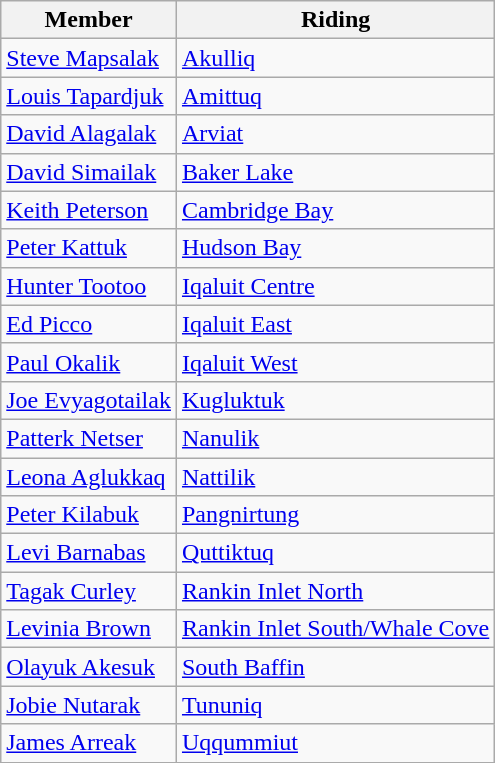<table class="wikitable">
<tr>
<th>Member</th>
<th>Riding</th>
</tr>
<tr>
<td><a href='#'>Steve Mapsalak</a></td>
<td><a href='#'>Akulliq</a></td>
</tr>
<tr>
<td><a href='#'>Louis Tapardjuk</a></td>
<td><a href='#'>Amittuq</a></td>
</tr>
<tr>
<td><a href='#'>David Alagalak</a></td>
<td><a href='#'>Arviat</a></td>
</tr>
<tr>
<td><a href='#'>David Simailak</a></td>
<td><a href='#'>Baker Lake</a></td>
</tr>
<tr>
<td><a href='#'>Keith Peterson</a></td>
<td><a href='#'>Cambridge Bay</a></td>
</tr>
<tr>
<td><a href='#'>Peter Kattuk</a></td>
<td><a href='#'>Hudson Bay</a></td>
</tr>
<tr>
<td><a href='#'>Hunter Tootoo</a></td>
<td><a href='#'>Iqaluit Centre</a></td>
</tr>
<tr>
<td><a href='#'>Ed Picco</a></td>
<td><a href='#'>Iqaluit East</a></td>
</tr>
<tr>
<td><a href='#'>Paul Okalik</a></td>
<td><a href='#'>Iqaluit West</a></td>
</tr>
<tr>
<td><a href='#'>Joe Evyagotailak</a></td>
<td><a href='#'>Kugluktuk</a></td>
</tr>
<tr>
<td><a href='#'>Patterk Netser</a></td>
<td><a href='#'>Nanulik</a></td>
</tr>
<tr>
<td><a href='#'>Leona Aglukkaq</a></td>
<td><a href='#'>Nattilik</a></td>
</tr>
<tr>
<td><a href='#'>Peter Kilabuk</a></td>
<td><a href='#'>Pangnirtung</a></td>
</tr>
<tr>
<td><a href='#'>Levi Barnabas</a></td>
<td><a href='#'>Quttiktuq</a></td>
</tr>
<tr>
<td><a href='#'>Tagak Curley</a></td>
<td><a href='#'>Rankin Inlet North</a></td>
</tr>
<tr>
<td><a href='#'>Levinia Brown</a></td>
<td><a href='#'>Rankin Inlet South/Whale Cove</a></td>
</tr>
<tr>
<td><a href='#'>Olayuk Akesuk</a></td>
<td><a href='#'>South Baffin</a></td>
</tr>
<tr>
<td><a href='#'>Jobie Nutarak</a></td>
<td><a href='#'>Tununiq</a></td>
</tr>
<tr>
<td><a href='#'>James Arreak</a></td>
<td><a href='#'>Uqqummiut</a></td>
</tr>
</table>
